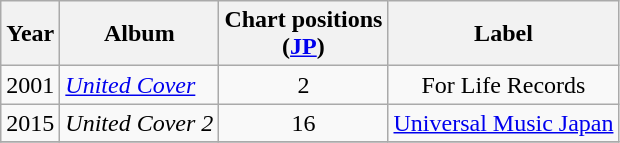<table class="wikitable">
<tr>
<th>Year</th>
<th>Album</th>
<th>Chart positions<br>(<a href='#'>JP</a>)</th>
<th>Label</th>
</tr>
<tr>
<td>2001</td>
<td><em><a href='#'>United Cover</a></em></td>
<td align="center">2</td>
<td rowspan="1" align="center">For Life Records</td>
</tr>
<tr>
<td>2015</td>
<td><em>United Cover 2</em></td>
<td align="center">16</td>
<td rowspan="1" align="center"><a href='#'>Universal Music Japan</a></td>
</tr>
<tr>
</tr>
</table>
